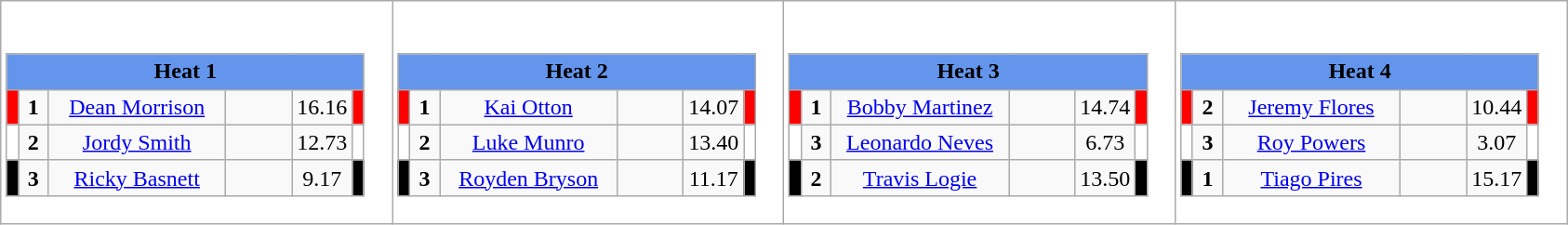<table class="wikitable" style="background:#FFFFFF;">
<tr>
<td><div><br><table class="wikitable">
<tr>
<td colspan=6 align="center" style="background:#6495ED;"><strong>Heat 1</strong></td>
</tr>
<tr>
<td width=01px style="background:#FF0000;"></td>
<td width=14px align="center"><strong>1</strong></td>
<td width=120px align="center"><a href='#'>Dean Morrison</a></td>
<td width=40px align="center"></td>
<td width=20px align="center">16.16</td>
<td width=01px style="background:#FF0000;"></td>
</tr>
<tr>
<td width=01px style="background:#FFFFFF;"></td>
<td width=14px align="center"><strong>2</strong></td>
<td width=120px align="center"><a href='#'>Jordy Smith</a></td>
<td width=40px align="center"></td>
<td width=20px align="center">12.73</td>
<td width=01px style="background:#FFFFFF;"></td>
</tr>
<tr>
<td width=01px style="background:#000000;"></td>
<td width=14px align="center"><strong>3</strong></td>
<td width=120px align="center"><a href='#'>Ricky Basnett</a></td>
<td width=40px align="center"></td>
<td width=20px align="center">9.17</td>
<td width=01px style="background:#000000;"></td>
</tr>
</table>
</div></td>
<td><div><br><table class="wikitable">
<tr>
<td colspan=6 align="center" style="background:#6495ED;"><strong>Heat 2</strong></td>
</tr>
<tr>
<td width=01px style="background:#FF0000;"></td>
<td width=14px align="center"><strong>1</strong></td>
<td width=120px align="center"><a href='#'>Kai Otton</a></td>
<td width=40px align="center"></td>
<td width=20px align="center">14.07</td>
<td width=01px style="background:#FF0000;"></td>
</tr>
<tr>
<td width=01px style="background:#FFFFFF;"></td>
<td width=14px align="center"><strong>2</strong></td>
<td width=120px align="center"><a href='#'>Luke Munro</a></td>
<td width=40px align="center"></td>
<td width=20px align="center">13.40</td>
<td width=01px style="background:#FFFFFF;"></td>
</tr>
<tr>
<td width=01px style="background:#000000;"></td>
<td width=14px align="center"><strong>3</strong></td>
<td width=120px align="center"><a href='#'>Royden Bryson</a></td>
<td width=40px align="center"></td>
<td width=20px align="center">11.17</td>
<td width=01px style="background:#000000;"></td>
</tr>
</table>
</div></td>
<td><div><br><table class="wikitable">
<tr>
<td colspan=6 align="center" style="background:#6495ED;"><strong>Heat 3</strong></td>
</tr>
<tr>
<td width=01px style="background:#FF0000;"></td>
<td width=14px align="center"><strong>1</strong></td>
<td width=120px align="center"><a href='#'>Bobby Martinez</a></td>
<td width=40px align="center"></td>
<td width=20px align="center">14.74</td>
<td width=01px style="background:#FF0000;"></td>
</tr>
<tr>
<td width=01px style="background:#FFFFFF;"></td>
<td width=14px align="center"><strong>3</strong></td>
<td width=120px align="center"><a href='#'>Leonardo Neves</a></td>
<td width=40px align="center"></td>
<td width=20px align="center">6.73</td>
<td width=01px style="background:#FFFFFF;"></td>
</tr>
<tr>
<td width=01px style="background:#000000;"></td>
<td width=14px align="center"><strong>2</strong></td>
<td width=120px align="center"><a href='#'>Travis Logie</a></td>
<td width=40px align="center"></td>
<td width=20px align="center">13.50</td>
<td width=01px style="background:#000000;"></td>
</tr>
</table>
</div></td>
<td><div><br><table class="wikitable">
<tr>
<td colspan=6 align="center" style="background:#6495ED;"><strong>Heat 4</strong></td>
</tr>
<tr>
<td width=01px style="background:#FF0000;"></td>
<td width=14px align="center"><strong>2</strong></td>
<td width=120px align="center"><a href='#'>Jeremy Flores</a></td>
<td width=40px align="center"></td>
<td width=20px align="center">10.44</td>
<td width=01px style="background:#FF0000;"></td>
</tr>
<tr>
<td width=01px style="background:#FFFFFF;"></td>
<td width=14px align="center"><strong>3</strong></td>
<td width=120px align="center"><a href='#'>Roy Powers</a></td>
<td width=40px align="center"></td>
<td width=20px align="center">3.07</td>
<td width=01px style="background:#FFFFFF;"></td>
</tr>
<tr>
<td width=01px style="background:#000000;"></td>
<td width=14px align="center"><strong>1</strong></td>
<td width=120px align="center"><a href='#'>Tiago Pires</a></td>
<td width=40px align="center"></td>
<td width=20px align="center">15.17</td>
<td width=01px style="background:#000000;"></td>
</tr>
</table>
</div></td>
</tr>
</table>
